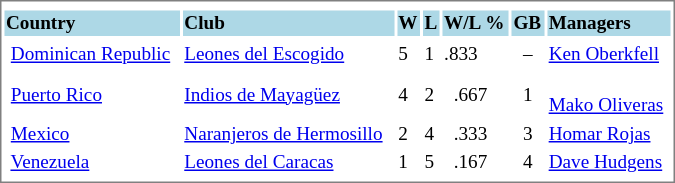<table cellpadding="1" width="450px" style="font-size: 80%; border: 1px solid gray;">
<tr align="center" style="font-size: larger;">
<td colspan=6></td>
</tr>
<tr style="background:lightblue;">
<td><strong>Country</strong></td>
<td><strong>Club</strong></td>
<td><strong>W</strong></td>
<td><strong>L</strong></td>
<td><strong>W/L %</strong></td>
<td><strong>GB</strong></td>
<td><strong>Managers</strong></td>
</tr>
<tr align="center" style="vertical-align: middle;" style="background:lightblue;">
</tr>
<tr>
<td> <a href='#'>Dominican Republic</a></td>
<td><a href='#'>Leones del Escogido</a></td>
<td>5</td>
<td>1</td>
<td>.833</td>
<td>  –</td>
<td><a href='#'>Ken Oberkfell</a></td>
</tr>
<tr>
<td> <a href='#'>Puerto Rico</a></td>
<td><a href='#'>Indios de Mayagüez</a></td>
<td>4</td>
<td>2</td>
<td>  .667</td>
<td>  1</td>
<td><br><a href='#'>Mako Oliveras</a></td>
</tr>
<tr>
<td> <a href='#'>Mexico</a></td>
<td><a href='#'>Naranjeros de Hermosillo</a></td>
<td>2</td>
<td>4</td>
<td>  .333</td>
<td>  3</td>
<td><a href='#'>Homar Rojas</a></td>
</tr>
<tr>
<td> <a href='#'>Venezuela</a></td>
<td><a href='#'>Leones del Caracas</a></td>
<td>1</td>
<td>5</td>
<td>  .167</td>
<td>  4</td>
<td><a href='#'>Dave Hudgens</a></td>
</tr>
<tr>
</tr>
</table>
